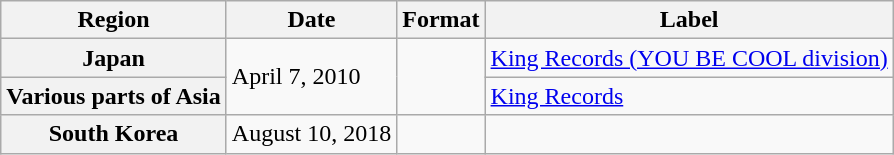<table class="wikitable plainrowheaders">
<tr>
<th>Region</th>
<th>Date</th>
<th>Format</th>
<th>Label</th>
</tr>
<tr>
<th scope="row">Japan</th>
<td rowspan="2">April 7, 2010</td>
<td rowspan="2"></td>
<td><a href='#'>King Records (YOU BE COOL division)</a></td>
</tr>
<tr>
<th scope="row">Various parts of Asia</th>
<td><a href='#'>King Records</a></td>
</tr>
<tr>
<th scope="row">South Korea</th>
<td>August 10, 2018</td>
<td></td>
<td></td>
</tr>
</table>
